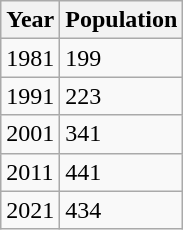<table class="wikitable">
<tr>
<th>Year</th>
<th>Population</th>
</tr>
<tr>
<td>1981</td>
<td>199</td>
</tr>
<tr>
<td>1991</td>
<td>223</td>
</tr>
<tr>
<td>2001</td>
<td>341</td>
</tr>
<tr>
<td>2011</td>
<td>441</td>
</tr>
<tr>
<td>2021</td>
<td>434</td>
</tr>
</table>
